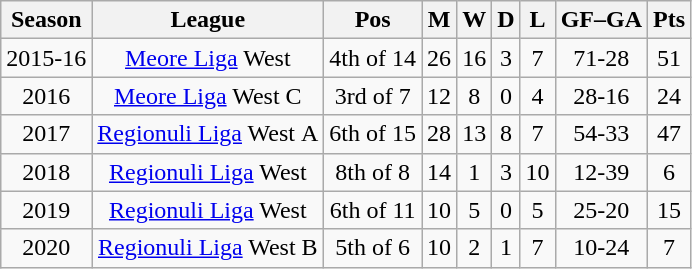<table class="wikitable sortable" style="text-align: center"">
<tr>
<th>Season</th>
<th>League</th>
<th>Pos</th>
<th>M</th>
<th>W</th>
<th>D</th>
<th>L</th>
<th>GF–GA</th>
<th>Pts</th>
</tr>
<tr>
<td>2015-16</td>
<td><a href='#'>Meore Liga</a> West</td>
<td>4th of 14</td>
<td>26</td>
<td>16</td>
<td>3</td>
<td>7</td>
<td>71-28</td>
<td>51</td>
</tr>
<tr>
<td>2016</td>
<td><a href='#'>Meore Liga</a> West С</td>
<td>3rd of 7</td>
<td>12</td>
<td>8</td>
<td>0</td>
<td>4</td>
<td>28-16</td>
<td>24</td>
</tr>
<tr>
<td>2017</td>
<td><a href='#'>Regionuli Liga</a> West А</td>
<td>6th of 15</td>
<td>28</td>
<td>13</td>
<td>8</td>
<td>7</td>
<td>54-33</td>
<td>47</td>
</tr>
<tr>
<td>2018</td>
<td><a href='#'>Regionuli Liga</a> West</td>
<td>8th of 8</td>
<td>14</td>
<td>1</td>
<td>3</td>
<td>10</td>
<td>12-39</td>
<td>6</td>
</tr>
<tr>
<td>2019</td>
<td><a href='#'>Regionuli Liga</a> West</td>
<td>6th of 11</td>
<td>10</td>
<td>5</td>
<td>0</td>
<td>5</td>
<td>25-20</td>
<td>15</td>
</tr>
<tr>
<td>2020</td>
<td><a href='#'>Regionuli Liga</a> West B</td>
<td>5th of 6</td>
<td>10</td>
<td>2</td>
<td>1</td>
<td>7</td>
<td>10-24</td>
<td>7</td>
</tr>
</table>
